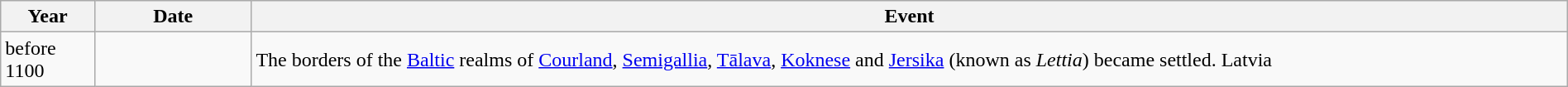<table class="wikitable" width="100%">
<tr>
<th style="width:6%">Year</th>
<th style="width:10%">Date</th>
<th>Event</th>
</tr>
<tr>
<td>before 1100</td>
<td></td>
<td>The borders of the <a href='#'>Baltic</a> realms of <a href='#'>Courland</a>, <a href='#'>Semigallia</a>, <a href='#'>Tālava</a>, <a href='#'>Koknese</a> and <a href='#'>Jersika</a> (known as <em>Lettia</em>) became settled. Latvia</td>
</tr>
</table>
